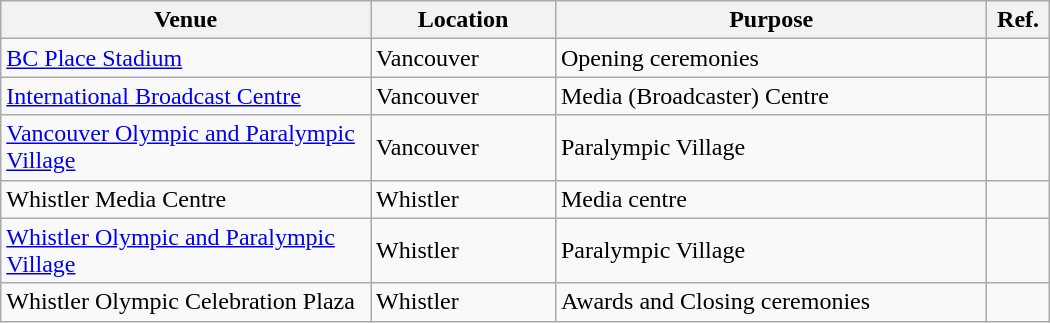<table class="wikitable sortable" style="width:700px;">
<tr>
<th width=30%>Venue</th>
<th width=15%>Location</th>
<th class="unsortable" style="width:35%;">Purpose</th>
<th style="width:5%;" class="unsortable">Ref.</th>
</tr>
<tr>
<td><a href='#'>BC Place Stadium</a></td>
<td>Vancouver</td>
<td>Opening ceremonies</td>
<td align=center></td>
</tr>
<tr>
<td><a href='#'>International Broadcast Centre</a></td>
<td>Vancouver</td>
<td>Media (Broadcaster) Centre</td>
<td align=center></td>
</tr>
<tr>
<td><a href='#'>Vancouver Olympic and Paralympic Village</a></td>
<td>Vancouver</td>
<td>Paralympic Village</td>
<td align=center></td>
</tr>
<tr>
<td>Whistler Media Centre</td>
<td>Whistler</td>
<td>Media centre</td>
<td align=center></td>
</tr>
<tr>
<td><a href='#'>Whistler Olympic and Paralympic Village</a></td>
<td>Whistler</td>
<td>Paralympic Village</td>
<td align=center></td>
</tr>
<tr>
<td>Whistler Olympic Celebration Plaza</td>
<td>Whistler</td>
<td>Awards and Closing ceremonies</td>
<td align=center></td>
</tr>
</table>
